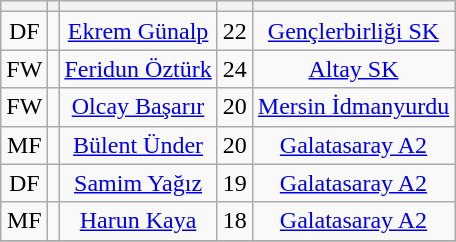<table class="wikitable sortable" style="text-align: center">
<tr>
<th></th>
<th></th>
<th></th>
<th></th>
<th></th>
</tr>
<tr>
<td>DF</td>
<td></td>
<td><a href='#'>Ekrem Günalp</a></td>
<td>22</td>
<td><a href='#'>Gençlerbirliği SK</a></td>
</tr>
<tr>
<td>FW</td>
<td></td>
<td><a href='#'>Feridun Öztürk</a></td>
<td>24</td>
<td><a href='#'>Altay SK</a></td>
</tr>
<tr>
<td>FW</td>
<td></td>
<td><a href='#'>Olcay Başarır</a></td>
<td>20</td>
<td><a href='#'>Mersin İdmanyurdu</a></td>
</tr>
<tr>
<td>MF</td>
<td></td>
<td><a href='#'>Bülent Ünder</a></td>
<td>20</td>
<td><a href='#'>Galatasaray A2</a></td>
</tr>
<tr>
<td>DF</td>
<td></td>
<td><a href='#'>Samim Yağız</a></td>
<td>19</td>
<td><a href='#'>Galatasaray A2</a></td>
</tr>
<tr>
<td>MF</td>
<td></td>
<td><a href='#'>Harun Kaya</a></td>
<td>18</td>
<td><a href='#'>Galatasaray A2</a></td>
</tr>
<tr>
</tr>
</table>
